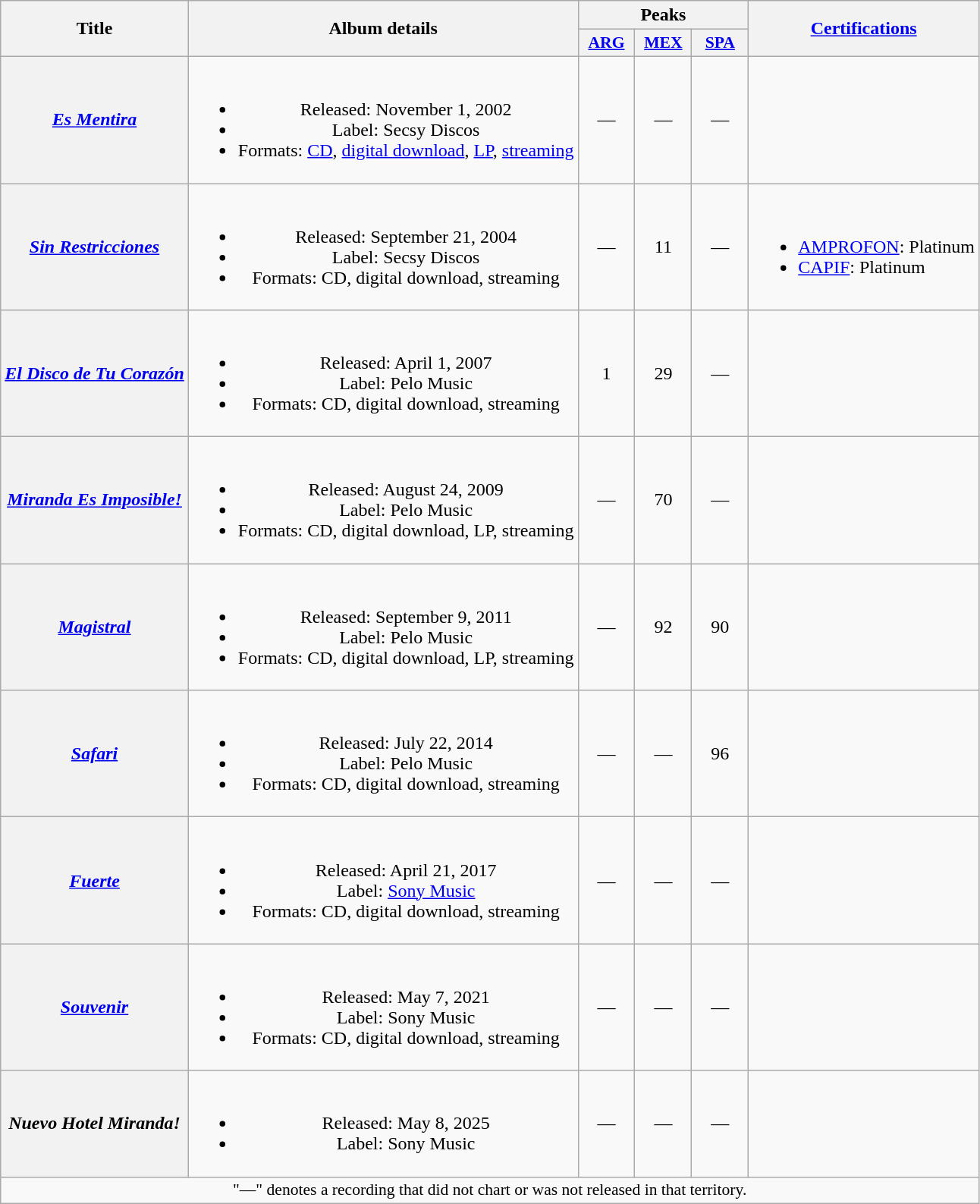<table class="wikitable plainrowheaders" style="text-align:center;">
<tr>
<th scope="col" rowspan="2">Title</th>
<th scope="col" rowspan="2">Album details</th>
<th scope="col" colspan="3">Peaks</th>
<th scope="col" rowspan="2"><a href='#'>Certifications</a></th>
</tr>
<tr>
<th scope="col" style="width:3em;font-size:90%;"><a href='#'>ARG</a><br></th>
<th scope="col" style="width:3em;font-size:90%;"><a href='#'>MEX</a><br></th>
<th scope="col" style="width:3em;font-size:90%;"><a href='#'>SPA</a><br></th>
</tr>
<tr>
<th scope="row"><em><a href='#'>Es Mentira</a></em></th>
<td><br><ul><li>Released: November 1, 2002</li><li>Label: Secsy Discos</li><li>Formats: <a href='#'>CD</a>, <a href='#'>digital download</a>, <a href='#'>LP</a>, <a href='#'>streaming</a></li></ul></td>
<td>—</td>
<td>—</td>
<td>—</td>
<td></td>
</tr>
<tr>
<th scope="row"><em><a href='#'>Sin Restricciones</a></em></th>
<td><br><ul><li>Released: September 21, 2004</li><li>Label: Secsy Discos</li><li>Formats: CD, digital download, streaming</li></ul></td>
<td>—</td>
<td>11</td>
<td>—</td>
<td align="left"><br><ul><li><a href='#'>AMPROFON</a>: Platinum</li><li><a href='#'>CAPIF</a>: Platinum</li></ul></td>
</tr>
<tr>
<th scope="row"><em><a href='#'>El Disco de Tu Corazón</a></em></th>
<td><br><ul><li>Released: April 1, 2007</li><li>Label: Pelo Music</li><li>Formats: CD, digital download, streaming</li></ul></td>
<td>1</td>
<td>29</td>
<td>—</td>
<td></td>
</tr>
<tr>
<th scope="row"><em><a href='#'>Miranda Es Imposible!</a></em></th>
<td><br><ul><li>Released: August 24, 2009</li><li>Label: Pelo Music</li><li>Formats: CD, digital download, LP, streaming</li></ul></td>
<td>—</td>
<td>70</td>
<td>—</td>
<td></td>
</tr>
<tr>
<th scope="row"><em><a href='#'>Magistral</a></em></th>
<td><br><ul><li>Released: September 9, 2011</li><li>Label: Pelo Music</li><li>Formats: CD, digital download, LP, streaming</li></ul></td>
<td>—</td>
<td>92</td>
<td>90</td>
<td></td>
</tr>
<tr>
<th scope="row"><em><a href='#'>Safari</a></em></th>
<td><br><ul><li>Released: July 22, 2014</li><li>Label: Pelo Music</li><li>Formats: CD, digital download, streaming</li></ul></td>
<td>—</td>
<td>—</td>
<td>96</td>
<td></td>
</tr>
<tr>
<th scope="row"><em><a href='#'>Fuerte</a></em></th>
<td><br><ul><li>Released: April 21, 2017</li><li>Label: <a href='#'>Sony Music</a></li><li>Formats: CD, digital download, streaming</li></ul></td>
<td>—</td>
<td>—</td>
<td>—</td>
<td></td>
</tr>
<tr>
<th scope="row"><em><a href='#'>Souvenir</a></em></th>
<td><br><ul><li>Released: May 7, 2021</li><li>Label: Sony Music</li><li>Formats: CD, digital download, streaming</li></ul></td>
<td>—</td>
<td>—</td>
<td>—</td>
<td></td>
</tr>
<tr>
<th scope="row"><em>Nuevo Hotel Miranda!</em></th>
<td><br><ul><li>Released: May 8, 2025</li><li>Label: Sony Music</li></ul></td>
<td>—</td>
<td>—</td>
<td>—</td>
<td></td>
</tr>
<tr>
<td colspan="6" style="font-size:90%">"—" denotes a recording that did not chart or was not released in that territory.</td>
</tr>
</table>
